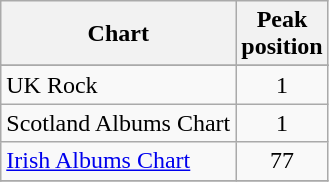<table class="wikitable sortable">
<tr>
<th>Chart</th>
<th>Peak<br>position</th>
</tr>
<tr>
</tr>
<tr>
<td>UK Rock</td>
<td style="text-align:center;">1</td>
</tr>
<tr>
<td>Scotland Albums Chart</td>
<td style="text-align:center;">1</td>
</tr>
<tr>
<td><a href='#'>Irish Albums Chart</a></td>
<td style="text-align:center;">77</td>
</tr>
<tr>
</tr>
</table>
